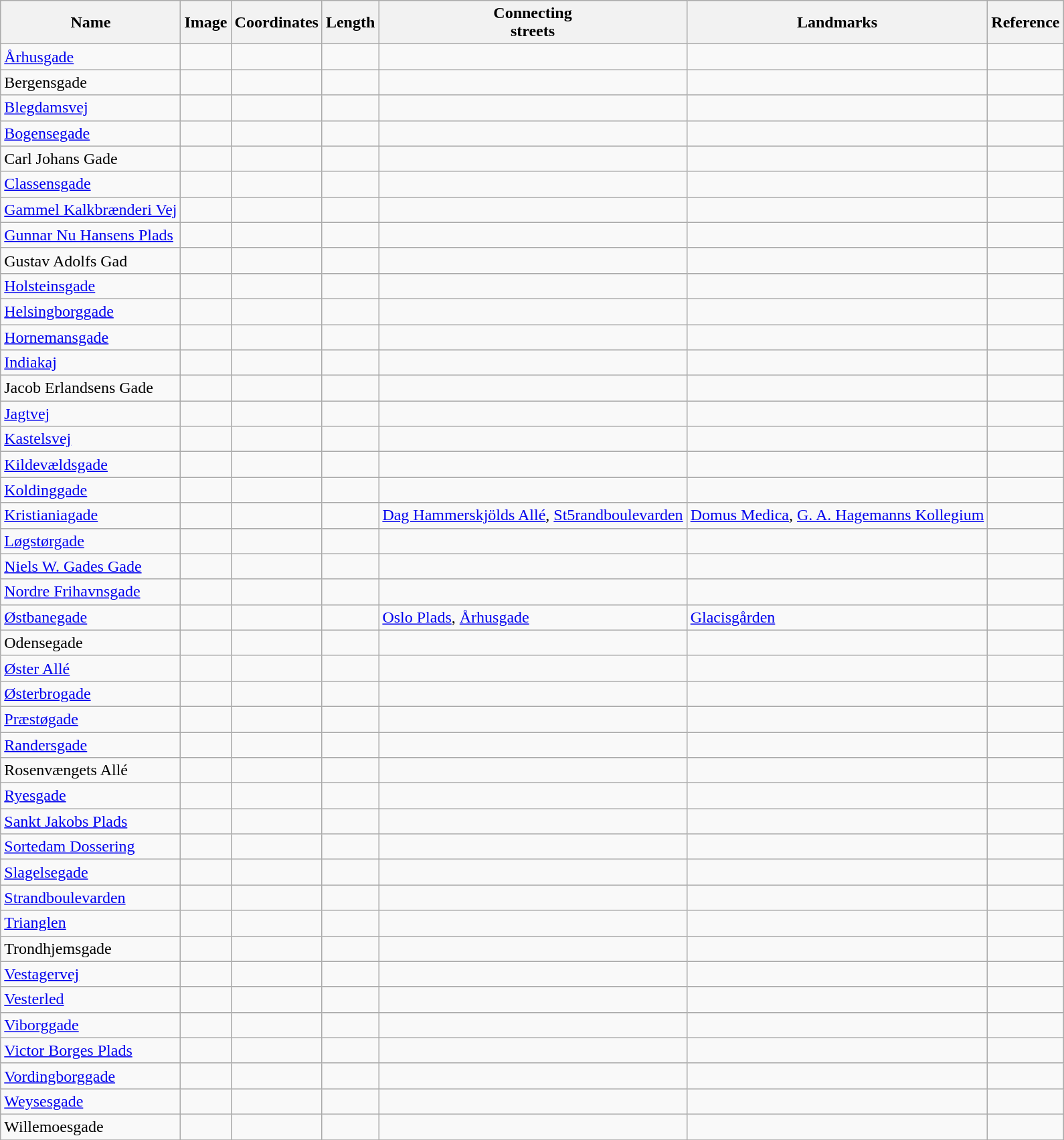<table class="wikitable sortable">
<tr>
<th>Name</th>
<th>Image</th>
<th>Coordinates</th>
<th>Length</th>
<th>Connecting <br>streets</th>
<th>Landmarks</th>
<th>Reference</th>
</tr>
<tr>
<td><a href='#'>Århusgade</a></td>
<td></td>
<td></td>
<td></td>
<td></td>
<td></td>
<td></td>
</tr>
<tr>
<td>Bergensgade</td>
<td></td>
<td></td>
<td></td>
<td></td>
<td></td>
<td></td>
</tr>
<tr>
<td><a href='#'>Blegdamsvej</a></td>
<td></td>
<td></td>
<td></td>
<td></td>
<td></td>
<td></td>
</tr>
<tr>
<td><a href='#'>Bogensegade</a></td>
<td></td>
<td></td>
<td></td>
<td></td>
<td></td>
<td></td>
</tr>
<tr>
<td>Carl Johans Gade</td>
<td></td>
<td></td>
<td></td>
<td></td>
<td></td>
<td></td>
</tr>
<tr>
<td><a href='#'>Classensgade</a></td>
<td></td>
<td></td>
<td></td>
<td></td>
<td></td>
<td></td>
</tr>
<tr>
<td><a href='#'>Gammel Kalkbrænderi Vej</a></td>
<td></td>
<td></td>
<td></td>
<td></td>
<td></td>
<td></td>
</tr>
<tr>
<td><a href='#'>Gunnar Nu Hansens Plads</a></td>
<td></td>
<td></td>
<td></td>
<td></td>
<td></td>
<td></td>
</tr>
<tr>
<td>Gustav Adolfs Gad</td>
<td></td>
<td></td>
<td></td>
<td></td>
<td></td>
<td></td>
</tr>
<tr>
<td><a href='#'>Holsteinsgade</a></td>
<td></td>
<td></td>
<td></td>
<td></td>
<td></td>
<td></td>
</tr>
<tr>
<td><a href='#'>Helsingborggade </a></td>
<td></td>
<td></td>
<td></td>
<td></td>
<td></td>
<td></td>
</tr>
<tr>
<td><a href='#'>Hornemansgade</a></td>
<td></td>
<td></td>
<td></td>
<td></td>
<td></td>
<td></td>
</tr>
<tr>
<td><a href='#'>Indiakaj</a></td>
<td></td>
<td></td>
<td></td>
<td></td>
<td></td>
<td></td>
</tr>
<tr>
<td>Jacob Erlandsens Gade</td>
<td></td>
<td></td>
<td></td>
<td></td>
<td></td>
<td></td>
</tr>
<tr>
<td><a href='#'>Jagtvej</a></td>
<td></td>
<td></td>
<td></td>
<td></td>
<td></td>
<td></td>
</tr>
<tr>
<td><a href='#'>Kastelsvej</a></td>
<td></td>
<td></td>
<td></td>
<td></td>
<td></td>
<td></td>
</tr>
<tr>
<td><a href='#'>Kildevældsgade</a></td>
<td></td>
<td></td>
<td></td>
<td></td>
<td></td>
<td></td>
</tr>
<tr>
<td><a href='#'>Koldinggade</a></td>
<td></td>
<td></td>
<td></td>
<td></td>
<td></td>
<td></td>
</tr>
<tr>
<td><a href='#'>Kristianiagade</a></td>
<td></td>
<td></td>
<td></td>
<td><a href='#'>Dag Hammerskjölds Allé</a>, <a href='#'>St5randboulevarden</a></td>
<td><a href='#'>Domus Medica</a>, <a href='#'>G. A. Hagemanns Kollegium</a></td>
<td></td>
</tr>
<tr>
<td><a href='#'>Løgstørgade</a></td>
<td></td>
<td></td>
<td></td>
<td></td>
<td></td>
<td></td>
</tr>
<tr>
<td><a href='#'>Niels W. Gades Gade</a></td>
<td></td>
<td></td>
<td></td>
<td></td>
<td></td>
<td></td>
</tr>
<tr>
<td><a href='#'>Nordre Frihavnsgade</a></td>
<td></td>
<td></td>
<td></td>
<td></td>
<td></td>
<td></td>
</tr>
<tr>
<td><a href='#'>Østbanegade</a></td>
<td></td>
<td></td>
<td></td>
<td><a href='#'>Oslo Plads</a>, <a href='#'>Århusgade</a></td>
<td><a href='#'>Glacisgården</a></td>
<td></td>
</tr>
<tr>
<td>Odensegade</td>
<td></td>
<td></td>
<td></td>
<td></td>
<td></td>
<td></td>
</tr>
<tr>
<td><a href='#'>Øster Allé</a></td>
<td></td>
<td></td>
<td></td>
<td></td>
<td></td>
<td></td>
</tr>
<tr>
<td><a href='#'>Østerbrogade</a></td>
<td></td>
<td></td>
<td></td>
<td></td>
<td></td>
<td></td>
</tr>
<tr>
<td><a href='#'>Præstøgade</a></td>
<td></td>
<td></td>
<td></td>
<td></td>
<td></td>
<td></td>
</tr>
<tr>
<td><a href='#'>Randersgade</a></td>
<td></td>
<td></td>
<td></td>
<td></td>
<td></td>
<td></td>
</tr>
<tr>
<td>Rosenvængets Allé</td>
<td></td>
<td></td>
<td></td>
<td></td>
<td></td>
<td></td>
</tr>
<tr>
<td><a href='#'>Ryesgade</a></td>
<td></td>
<td></td>
<td></td>
<td></td>
<td></td>
<td></td>
</tr>
<tr>
<td><a href='#'>Sankt Jakobs Plads</a></td>
<td></td>
<td></td>
<td></td>
<td></td>
<td></td>
<td></td>
</tr>
<tr>
<td><a href='#'>Sortedam Dossering</a></td>
<td></td>
<td></td>
<td></td>
<td></td>
<td></td>
<td></td>
</tr>
<tr>
<td><a href='#'>Slagelsegade</a></td>
<td></td>
<td></td>
<td></td>
<td></td>
<td></td>
<td></td>
</tr>
<tr>
<td><a href='#'>Strandboulevarden</a></td>
<td></td>
<td></td>
<td></td>
<td></td>
<td></td>
<td></td>
</tr>
<tr>
<td><a href='#'>Trianglen</a></td>
<td></td>
<td></td>
<td></td>
<td></td>
<td></td>
<td></td>
</tr>
<tr>
<td>Trondhjemsgade</td>
<td></td>
<td></td>
<td></td>
<td></td>
<td></td>
<td></td>
</tr>
<tr>
<td><a href='#'>Vestagervej</a></td>
<td></td>
<td></td>
<td></td>
<td></td>
<td></td>
<td></td>
</tr>
<tr>
<td><a href='#'>Vesterled</a></td>
<td></td>
<td></td>
<td></td>
<td></td>
<td></td>
<td></td>
</tr>
<tr>
<td><a href='#'>Viborggade</a></td>
<td></td>
<td></td>
<td></td>
<td></td>
<td></td>
<td></td>
</tr>
<tr>
<td><a href='#'>Victor Borges Plads</a></td>
<td></td>
<td></td>
<td></td>
<td></td>
<td></td>
<td></td>
</tr>
<tr>
<td><a href='#'>Vordingborggade</a></td>
<td></td>
<td></td>
<td></td>
<td></td>
<td></td>
<td></td>
</tr>
<tr>
<td><a href='#'>Weysesgade</a></td>
<td></td>
<td></td>
<td></td>
<td></td>
<td></td>
<td></td>
</tr>
<tr>
<td>Willemoesgade</td>
<td></td>
<td></td>
<td></td>
<td></td>
<td></td>
<td></td>
</tr>
<tr>
</tr>
</table>
